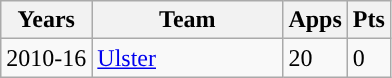<table class="wikitable" style="text-align:left;">
<tr>
<th>Years</th>
<th width=120px>Team</th>
<th>Apps</th>
<th>Pts</th>
</tr>
<tr>
<td>2010-16</td>
<td><a href='#'>Ulster</a></td>
<td>20</td>
<td>0</td>
</tr>
</table>
